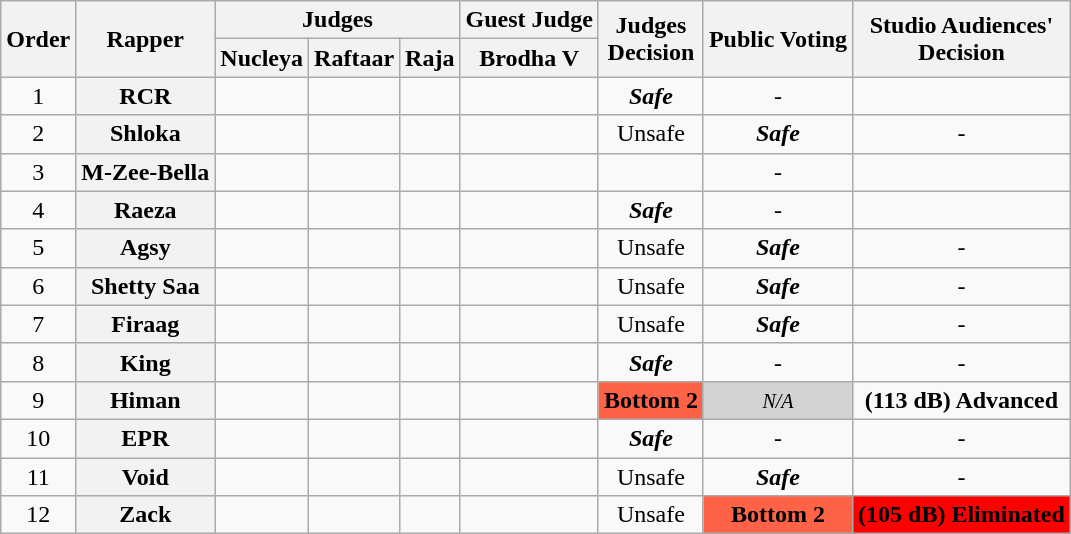<table class="wikitable" style="text-align:center">
<tr>
<th rowspan="2">Order</th>
<th rowspan="2">Rapper</th>
<th colspan="3">Judges</th>
<th>Guest Judge</th>
<th rowspan="2">Judges<br>Decision</th>
<th rowspan="2">Public Voting</th>
<th rowspan="2">Studio Audiences'<br>Decision</th>
</tr>
<tr>
<th>Nucleya</th>
<th>Raftaar</th>
<th>Raja</th>
<th>Brodha V</th>
</tr>
<tr>
<td>1</td>
<th>RCR</th>
<td></td>
<td></td>
<td></td>
<td></td>
<td><strong><em>Safe</em></strong></td>
<td>-</td>
<td></td>
</tr>
<tr>
<td>2</td>
<th>Shloka</th>
<td></td>
<td></td>
<td></td>
<td></td>
<td>Unsafe</td>
<td><strong><em>Safe</em></strong></td>
<td>-</td>
</tr>
<tr>
<td>3</td>
<th>M-Zee-Bella</th>
<td></td>
<td></td>
<td></td>
<td></td>
<td><strong></strong></td>
<td>-</td>
<td></td>
</tr>
<tr>
<td>4</td>
<th>Raeza</th>
<td></td>
<td></td>
<td></td>
<td></td>
<td><strong><em>Safe</em></strong></td>
<td>-</td>
<td></td>
</tr>
<tr>
<td>5</td>
<th>Agsy</th>
<td></td>
<td></td>
<td></td>
<td></td>
<td>Unsafe</td>
<td><strong><em>Safe</em></strong></td>
<td>-</td>
</tr>
<tr>
<td>6</td>
<th>Shetty Saa</th>
<td></td>
<td></td>
<td></td>
<td></td>
<td>Unsafe</td>
<td><strong><em>Safe</em></strong></td>
<td>-</td>
</tr>
<tr>
<td>7</td>
<th>Firaag</th>
<td></td>
<td></td>
<td></td>
<td></td>
<td>Unsafe</td>
<td><strong><em>Safe</em></strong></td>
<td>-</td>
</tr>
<tr>
<td>8</td>
<th>King</th>
<td></td>
<td></td>
<td></td>
<td></td>
<td><strong><em>Safe</em></strong></td>
<td>-</td>
<td>-</td>
</tr>
<tr>
<td>9</td>
<th>Himan</th>
<td></td>
<td></td>
<td></td>
<td></td>
<td bgcolor="tomato"><strong>Bottom 2</strong> </td>
<td bgcolor="lightgray"><small><em>N/A</em></small></td>
<td><strong>(113 dB) Advanced</strong></td>
</tr>
<tr>
<td>10</td>
<th>EPR</th>
<td></td>
<td></td>
<td></td>
<td></td>
<td><strong><em>Safe</em></strong></td>
<td>-</td>
<td>-</td>
</tr>
<tr>
<td>11</td>
<th>Void</th>
<td></td>
<td></td>
<td></td>
<td></td>
<td>Unsafe</td>
<td><strong><em>Safe</em></strong></td>
<td>-</td>
</tr>
<tr>
<td>12</td>
<th>Zack</th>
<td></td>
<td></td>
<td></td>
<td></td>
<td>Unsafe</td>
<td bgcolor="tomato"><strong>Bottom 2</strong></td>
<td bgcolor="red"><strong>(105 dB) Eliminated</strong></td>
</tr>
</table>
